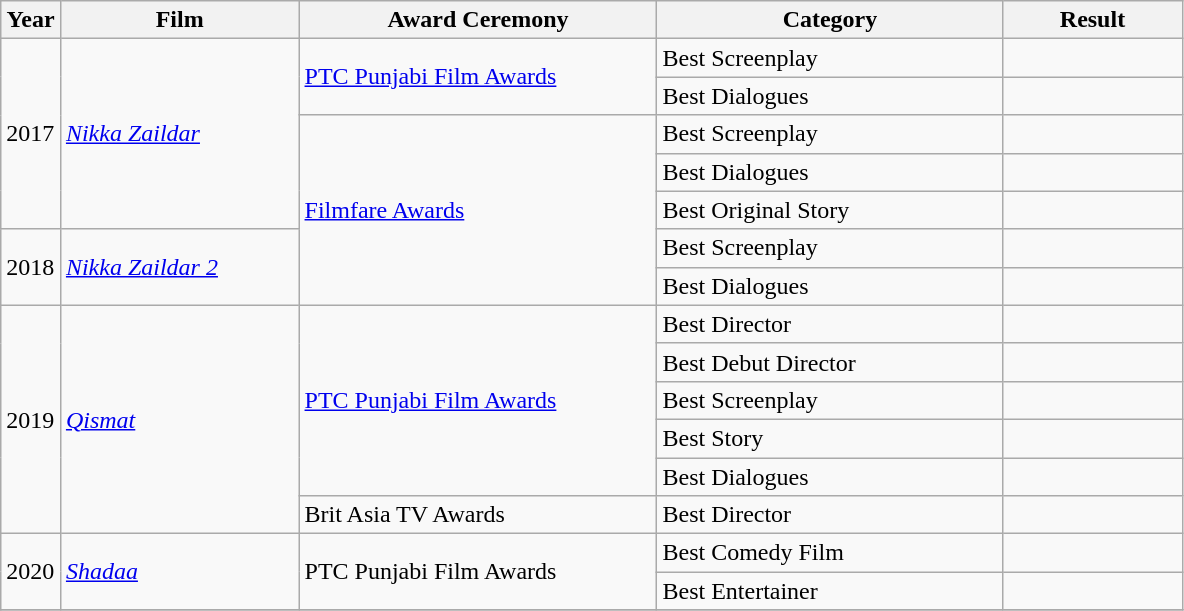<table class="wikitable plainrowheaders">
<tr>
<th width=5%>Year</th>
<th style="width:20%;">Film</th>
<th style="width:30%;">Award Ceremony</th>
<th style="width:29%;">Category</th>
<th style="width:15%;">Result</th>
</tr>
<tr>
<td rowspan="5">2017</td>
<td rowspan="5"><em><a href='#'>Nikka Zaildar</a></em></td>
<td rowspan="2"><a href='#'>PTC Punjabi Film Awards</a></td>
<td>Best Screenplay</td>
<td></td>
</tr>
<tr>
<td>Best Dialogues</td>
<td></td>
</tr>
<tr>
<td rowspan="5"><a href='#'>Filmfare Awards</a></td>
<td>Best Screenplay</td>
<td></td>
</tr>
<tr>
<td>Best Dialogues</td>
<td></td>
</tr>
<tr>
<td>Best Original Story</td>
<td></td>
</tr>
<tr>
<td rowspan="2">2018</td>
<td rowspan="2"><em><a href='#'>Nikka Zaildar 2</a></em></td>
<td>Best Screenplay</td>
<td></td>
</tr>
<tr>
<td>Best Dialogues</td>
<td></td>
</tr>
<tr>
<td rowspan="6">2019</td>
<td rowspan="6"><em><a href='#'>Qismat</a></em></td>
<td rowspan="5"><a href='#'>PTC Punjabi Film Awards</a></td>
<td>Best Director</td>
<td></td>
</tr>
<tr>
<td>Best Debut Director</td>
<td></td>
</tr>
<tr>
<td>Best Screenplay</td>
<td></td>
</tr>
<tr>
<td>Best Story</td>
<td></td>
</tr>
<tr>
<td>Best Dialogues</td>
<td></td>
</tr>
<tr>
<td>Brit Asia TV Awards</td>
<td>Best Director</td>
<td></td>
</tr>
<tr>
<td rowspan="2">2020</td>
<td rowspan="2"><em><a href='#'>Shadaa</a></em></td>
<td rowspan="2">PTC Punjabi Film Awards</td>
<td>Best Comedy Film</td>
<td></td>
</tr>
<tr>
<td>Best Entertainer</td>
<td></td>
</tr>
<tr>
</tr>
</table>
